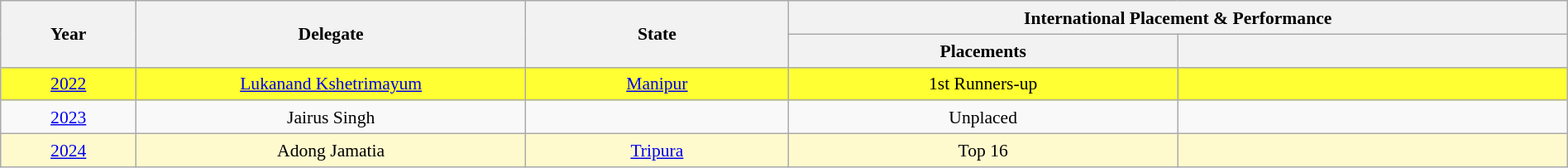<table class="wikitable" style="text-align:center; line-height:20px; font-size:90%; width:100%;">
<tr>
<th rowspan="2"  width=100px>Year</th>
<th rowspan="2"  width=300px>Delegate</th>
<th rowspan="2"  width=200px>State</th>
<th colspan="2"  width=100px>International Placement & Performance</th>
</tr>
<tr>
<th width=300px>Placements</th>
<th width=300px></th>
</tr>
<tr style="background-color:#FFFF33;">
<td><a href='#'>2022</a></td>
<td><a href='#'>Lukanand Kshetrimayum</a></td>
<td><a href='#'>Manipur</a></td>
<td>1st Runners-up</td>
<td></td>
</tr>
<tr>
<td><a href='#'>2023</a></td>
<td>Jairus Singh</td>
<td></td>
<td>Unplaced</td>
<td></td>
</tr>
<tr style="background-color:#FFFACD">
<td><a href='#'>2024</a></td>
<td>Adong Jamatia</td>
<td><a href='#'>Tripura</a></td>
<td>Top 16</td>
<td></td>
</tr>
</table>
